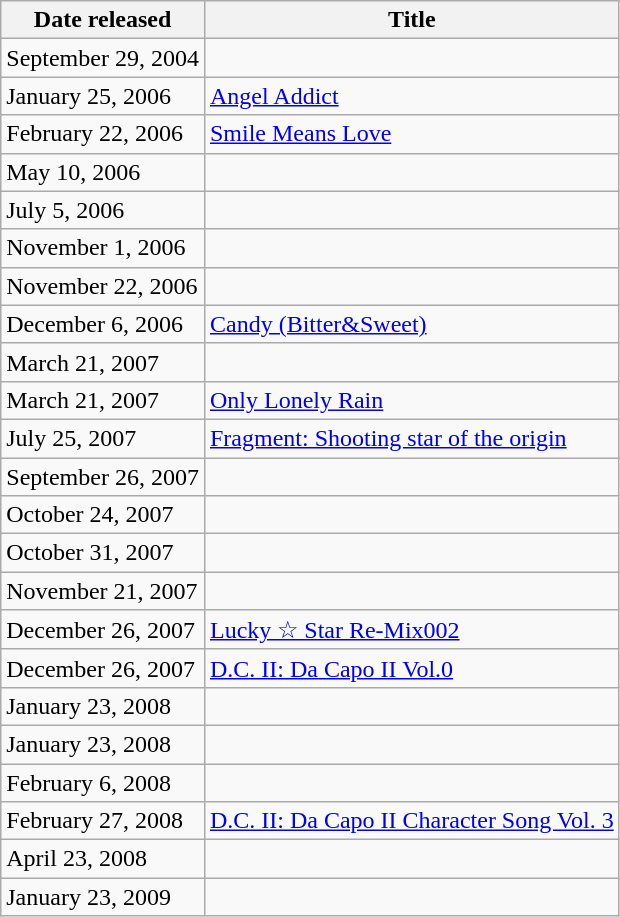<table class="wikitable">
<tr>
<th>Date released</th>
<th>Title</th>
</tr>
<tr>
<td>September 29, 2004</td>
<td></td>
</tr>
<tr>
<td>January 25, 2006</td>
<td><a href='#'>Angel Addict</a></td>
</tr>
<tr>
<td>February 22, 2006</td>
<td><a href='#'>Smile Means Love</a></td>
</tr>
<tr>
<td>May 10, 2006</td>
<td></td>
</tr>
<tr>
<td>July 5, 2006</td>
<td></td>
</tr>
<tr>
<td>November 1, 2006</td>
<td></td>
</tr>
<tr>
<td>November 22, 2006</td>
<td></td>
</tr>
<tr>
<td>December 6, 2006</td>
<td><a href='#'>Candy (Bitter&Sweet)</a></td>
</tr>
<tr>
<td>March 21, 2007</td>
<td></td>
</tr>
<tr>
<td>March 21, 2007</td>
<td><a href='#'>Only Lonely Rain</a></td>
</tr>
<tr>
<td>July 25, 2007</td>
<td><a href='#'>Fragment: Shooting star of the origin</a></td>
</tr>
<tr>
<td>September 26, 2007</td>
<td></td>
</tr>
<tr>
<td>October 24, 2007</td>
<td></td>
</tr>
<tr>
<td>October 31, 2007</td>
<td></td>
</tr>
<tr>
<td>November 21, 2007</td>
<td></td>
</tr>
<tr>
<td>December 26, 2007</td>
<td><a href='#'>Lucky ☆ Star Re-Mix002</a></td>
</tr>
<tr>
<td>December 26, 2007</td>
<td><a href='#'>D.C. II: Da Capo II Vol.0</a></td>
</tr>
<tr>
<td>January 23, 2008</td>
<td></td>
</tr>
<tr>
<td>January 23, 2008</td>
<td></td>
</tr>
<tr>
<td>February 6, 2008</td>
<td></td>
</tr>
<tr>
<td>February 27, 2008</td>
<td><a href='#'>D.C. II: Da Capo II Character Song Vol. 3</a></td>
</tr>
<tr>
<td>April 23, 2008</td>
<td></td>
</tr>
<tr>
<td>January 23, 2009</td>
<td></td>
</tr>
</table>
